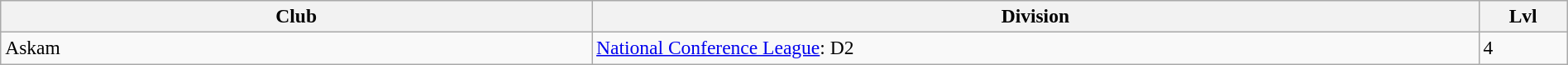<table class="wikitable sortable" width=100% style="font-size:98%">
<tr>
<th width=20%>Club</th>
<th width=30%>Division</th>
<th width=3%>Lvl</th>
</tr>
<tr>
<td>Askam</td>
<td><a href='#'>National Conference League</a>: D2</td>
<td>4</td>
</tr>
</table>
